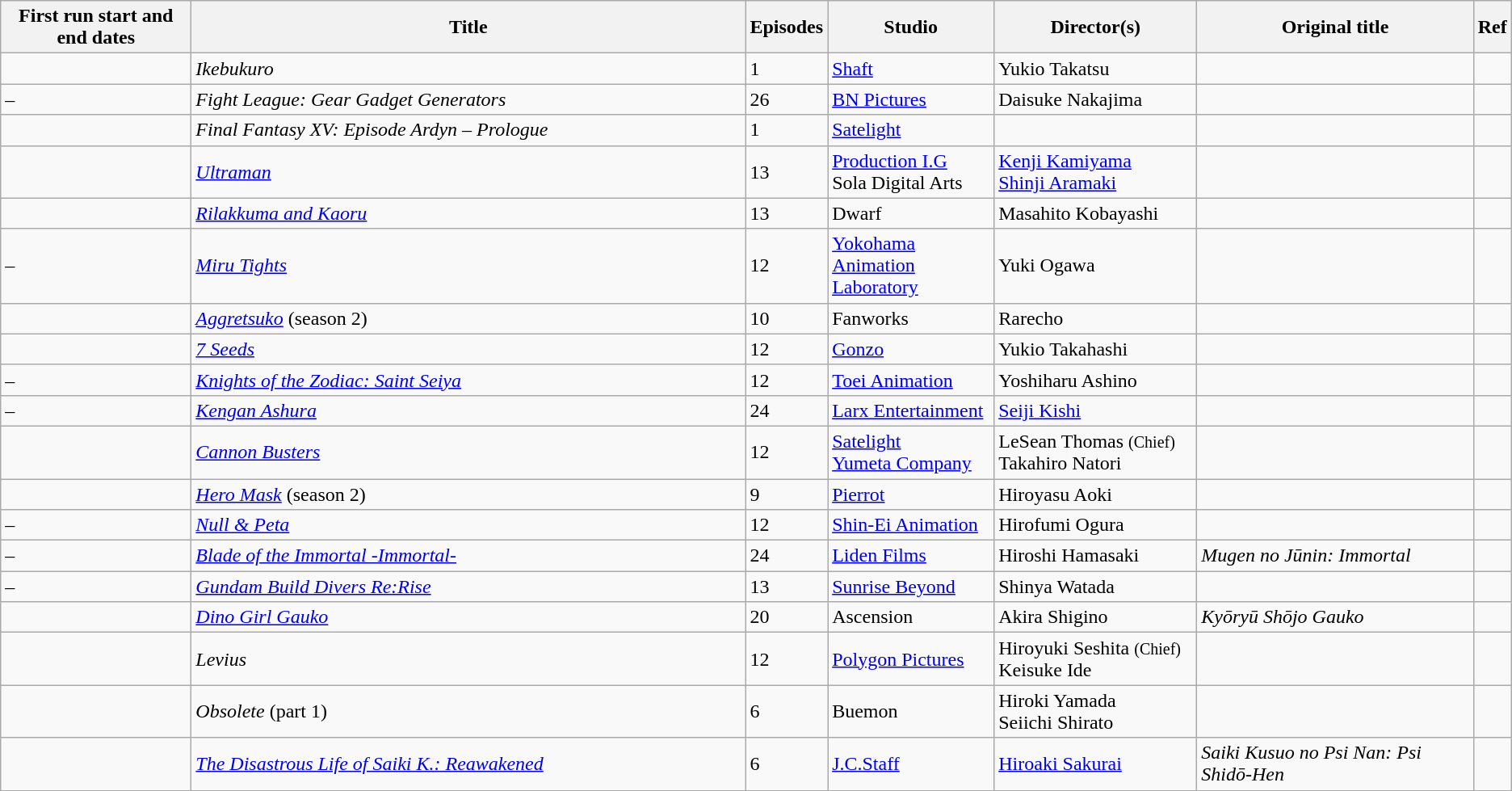<table class="wikitable sortable" border="1">
<tr>
<th data-sort-type="text" width="150px">First run start and end dates</th>
<th width="450px">Title</th>
<th data-sort-type="text" width="10px">Episodes</th>
<th data-sort-type="text" width="130px">Studio</th>
<th data-sort-type="text" width="160px">Director(s)</th>
<th>Original title</th>
<th class="unsortable" width="5px">Ref</th>
</tr>
<tr>
<td></td>
<td><em>Ikebukuro</em></td>
<td>1</td>
<td><a href='#'>Shaft</a></td>
<td>Yukio Takatsu</td>
<td></td>
<td></td>
</tr>
<tr>
<td> – </td>
<td><em>Fight League: Gear Gadget Generators</em></td>
<td>26</td>
<td><a href='#'>BN Pictures</a></td>
<td>Daisuke Nakajima</td>
<td></td>
<td></td>
</tr>
<tr>
<td></td>
<td><em>Final Fantasy XV: Episode Ardyn – Prologue</em></td>
<td>1</td>
<td><a href='#'>Satelight</a></td>
<td></td>
<td></td>
<td></td>
</tr>
<tr>
<td></td>
<td><em><a href='#'>Ultraman</a></em></td>
<td>13</td>
<td><a href='#'>Production I.G</a><br>Sola Digital Arts</td>
<td><a href='#'>Kenji Kamiyama</a><br><a href='#'>Shinji Aramaki</a></td>
<td></td>
<td></td>
</tr>
<tr>
<td></td>
<td><em><a href='#'>Rilakkuma and Kaoru</a></em></td>
<td>13</td>
<td>Dwarf</td>
<td>Masahito Kobayashi</td>
<td></td>
<td></td>
</tr>
<tr>
<td> – </td>
<td><em><a href='#'>Miru Tights</a></em></td>
<td>12</td>
<td><a href='#'>Yokohama Animation Laboratory</a></td>
<td>Yuki Ogawa</td>
<td></td>
<td></td>
</tr>
<tr>
<td></td>
<td><em><a href='#'>Aggretsuko</a></em> (season 2)</td>
<td>10</td>
<td>Fanworks</td>
<td>Rarecho</td>
<td></td>
<td></td>
</tr>
<tr>
<td></td>
<td><em><a href='#'>7 Seeds</a></em></td>
<td>12</td>
<td><a href='#'>Gonzo</a></td>
<td>Yukio Takahashi</td>
<td></td>
<td></td>
</tr>
<tr>
<td> – </td>
<td><em><a href='#'>Knights of the Zodiac: Saint Seiya</a></em></td>
<td>12</td>
<td><a href='#'>Toei Animation</a></td>
<td>Yoshiharu Ashino</td>
<td></td>
<td></td>
</tr>
<tr>
<td> – </td>
<td><em><a href='#'>Kengan Ashura</a></em></td>
<td>24</td>
<td><a href='#'>Larx Entertainment</a></td>
<td><a href='#'>Seiji Kishi</a></td>
<td></td>
<td></td>
</tr>
<tr>
<td></td>
<td><em><a href='#'>Cannon Busters</a></em></td>
<td>12</td>
<td><a href='#'>Satelight</a><br><a href='#'>Yumeta Company</a></td>
<td>LeSean Thomas <small>(Chief)</small><br>Takahiro Natori</td>
<td></td>
<td></td>
</tr>
<tr>
<td></td>
<td><em><a href='#'>Hero Mask</a></em> (season 2)</td>
<td>9</td>
<td><a href='#'>Pierrot</a></td>
<td>Hiroyasu Aoki</td>
<td></td>
<td></td>
</tr>
<tr>
<td> – </td>
<td><em><a href='#'>Null & Peta</a></em></td>
<td>12</td>
<td><a href='#'>Shin-Ei Animation</a></td>
<td>Hirofumi Ogura</td>
<td></td>
<td></td>
</tr>
<tr>
<td> – </td>
<td><em><a href='#'>Blade of the Immortal -Immortal-</a></em></td>
<td>24</td>
<td><a href='#'>Liden Films</a></td>
<td>Hiroshi Hamasaki</td>
<td><em>Mugen no Jūnin: Immortal</em></td>
<td></td>
</tr>
<tr>
<td> – </td>
<td><em><a href='#'>Gundam Build Divers Re:Rise</a></em></td>
<td>13</td>
<td><a href='#'>Sunrise Beyond</a></td>
<td>Shinya Watada</td>
<td></td>
<td></td>
</tr>
<tr>
<td></td>
<td><em><a href='#'>Dino Girl Gauko</a></em></td>
<td>20</td>
<td>Ascension</td>
<td>Akira Shigino</td>
<td><em>Kyōryū Shōjo Gauko</em></td>
<td></td>
</tr>
<tr>
<td></td>
<td><em>Levius</em></td>
<td>12</td>
<td><a href='#'>Polygon Pictures</a></td>
<td>Hiroyuki Seshita <small>(Chief)</small><br>Keisuke Ide</td>
<td></td>
<td></td>
</tr>
<tr>
<td></td>
<td><em>Obsolete</em> (part 1)</td>
<td>6</td>
<td>Buemon</td>
<td>Hiroki Yamada<br>Seiichi Shirato</td>
<td></td>
<td></td>
</tr>
<tr>
<td></td>
<td><em><a href='#'>The Disastrous Life of Saiki K.: Reawakened</a></em></td>
<td>6</td>
<td><a href='#'>J.C.Staff</a></td>
<td><a href='#'>Hiroaki Sakurai</a></td>
<td><em>Saiki Kusuo no Psi Nan: Psi Shidō-Hen</em></td>
<td></td>
</tr>
<tr>
</tr>
</table>
